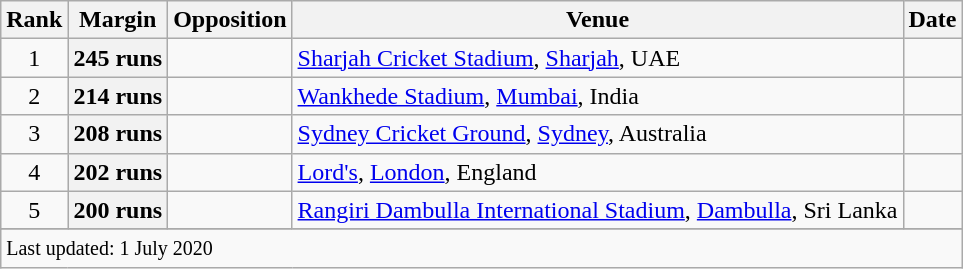<table class="wikitable sortable">
<tr>
<th scope=col>Rank</th>
<th scope=col>Margin</th>
<th scope=col>Opposition</th>
<th scope=col>Venue</th>
<th scope=col>Date</th>
</tr>
<tr>
<td align=center>1</td>
<th scope=row style="text-align:center;">245 runs</th>
<td></td>
<td><a href='#'>Sharjah Cricket Stadium</a>, <a href='#'>Sharjah</a>, UAE</td>
<td></td>
</tr>
<tr>
<td align=center>2</td>
<th scope=row style=text-align:center;>214 runs</th>
<td></td>
<td><a href='#'>Wankhede Stadium</a>, <a href='#'>Mumbai</a>, India</td>
<td></td>
</tr>
<tr>
<td align=center>3</td>
<th scope=row style=text-align:center;>208 runs</th>
<td></td>
<td><a href='#'>Sydney Cricket Ground</a>, <a href='#'>Sydney</a>, Australia</td>
<td></td>
</tr>
<tr>
<td align=center>4</td>
<th scope=row style=text-align:center;>202 runs</th>
<td></td>
<td><a href='#'>Lord's</a>, <a href='#'>London</a>, England</td>
<td> </td>
</tr>
<tr>
<td align=center>5</td>
<th scope=row style=text-align:center;>200 runs</th>
<td></td>
<td><a href='#'>Rangiri Dambulla International Stadium</a>, <a href='#'>Dambulla</a>, Sri Lanka</td>
<td></td>
</tr>
<tr>
</tr>
<tr class=sortbottom>
<td colspan=5><small>Last updated: 1 July 2020</small></td>
</tr>
</table>
